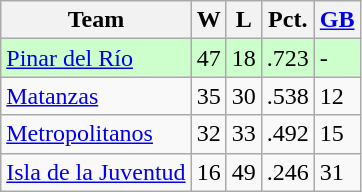<table class="wikitable">
<tr>
<th>Team</th>
<th>W</th>
<th>L</th>
<th>Pct.</th>
<th><a href='#'>GB</a></th>
</tr>
<tr style="background-color:#ccffcc;">
<td><a href='#'>Pinar del Río</a></td>
<td>47</td>
<td>18</td>
<td>.723</td>
<td>-</td>
</tr>
<tr>
<td><a href='#'>Matanzas</a></td>
<td>35</td>
<td>30</td>
<td>.538</td>
<td>12</td>
</tr>
<tr>
<td><a href='#'>Metropolitanos</a></td>
<td>32</td>
<td>33</td>
<td>.492</td>
<td>15</td>
</tr>
<tr>
<td><a href='#'>Isla de la Juventud</a></td>
<td>16</td>
<td>49</td>
<td>.246</td>
<td>31</td>
</tr>
</table>
